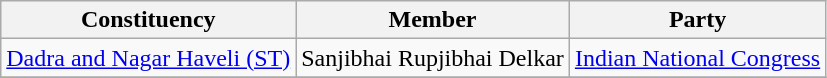<table class="wikitable sortable">
<tr>
<th>Constituency</th>
<th>Member</th>
<th>Party</th>
</tr>
<tr>
<td><a href='#'>Dadra and Nagar Haveli (ST)</a></td>
<td>Sanjibhai Rupjibhai Delkar</td>
<td><a href='#'>Indian National Congress</a></td>
</tr>
<tr>
</tr>
</table>
